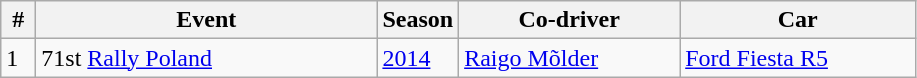<table class="wikitable">
<tr>
<th style="width:1px"> # </th>
<th style="width:220px">Event</th>
<th style="width:20px">Season</th>
<th style="width:140px">Co-driver</th>
<th style="width:150px">Car</th>
</tr>
<tr>
<td>1</td>
<td> 71st <a href='#'>Rally Poland</a></td>
<td><a href='#'>2014</a></td>
<td> <a href='#'>Raigo Mõlder</a></td>
<td><a href='#'>Ford Fiesta R5</a></td>
</tr>
</table>
